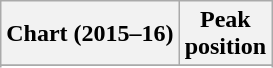<table class="wikitable sortable plainrowheaders" style="text-align:center;">
<tr>
<th scope="col">Chart (2015–16)</th>
<th scope="col">Peak<br>position</th>
</tr>
<tr>
</tr>
<tr>
</tr>
</table>
